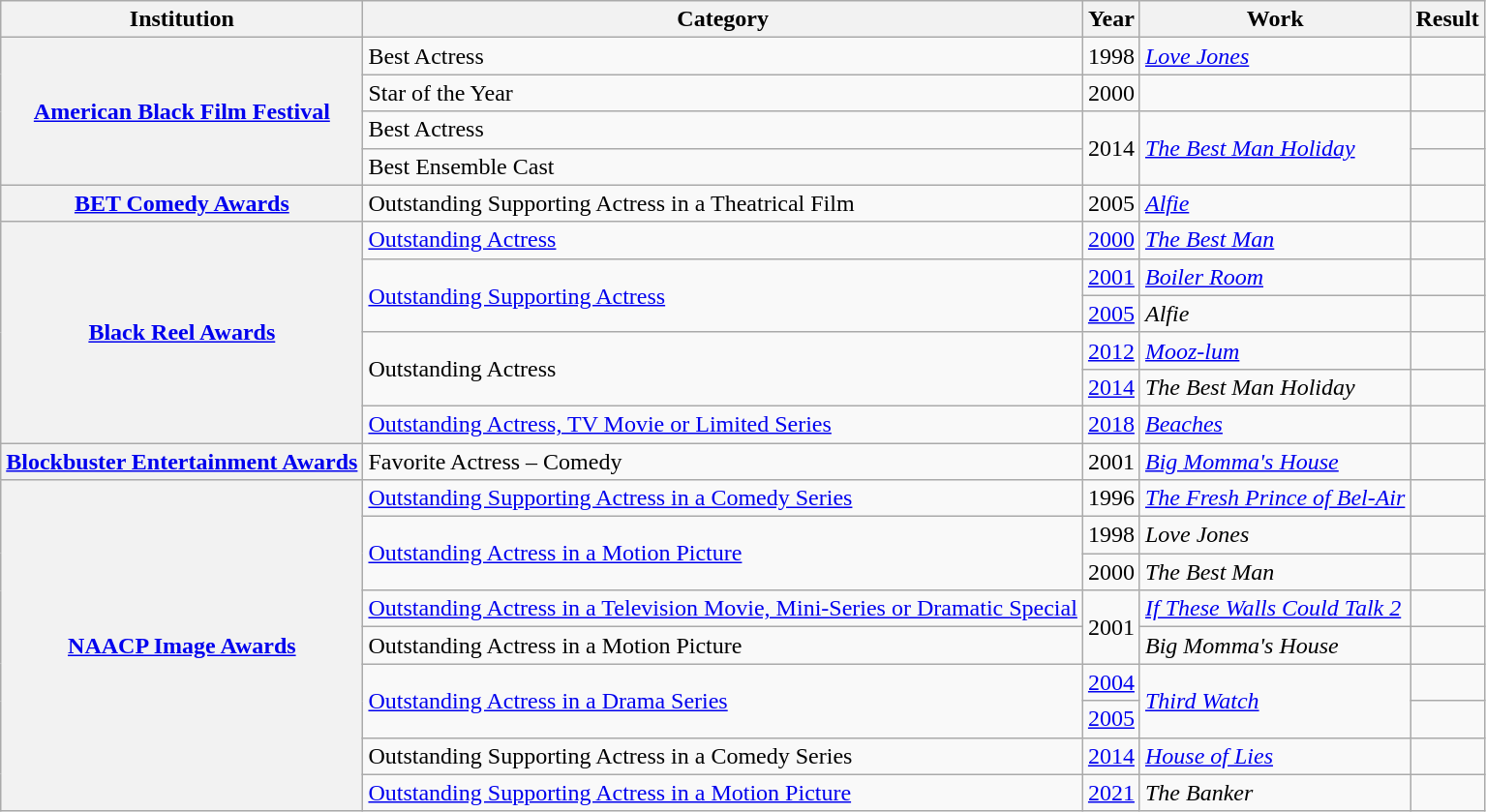<table class="wikitable sortable">
<tr>
<th>Institution</th>
<th>Category</th>
<th>Year</th>
<th>Work</th>
<th>Result</th>
</tr>
<tr>
<th rowspan="4"><a href='#'>American Black Film Festival</a></th>
<td>Best Actress</td>
<td>1998</td>
<td><em><a href='#'>Love Jones</a></em></td>
<td></td>
</tr>
<tr>
<td>Star of the Year</td>
<td>2000</td>
<td></td>
<td></td>
</tr>
<tr>
<td>Best Actress</td>
<td rowspan="2">2014</td>
<td rowspan="2"><em><a href='#'>The Best Man Holiday</a></em></td>
<td></td>
</tr>
<tr>
<td>Best Ensemble Cast</td>
<td></td>
</tr>
<tr>
<th><a href='#'>BET Comedy Awards</a></th>
<td>Outstanding Supporting Actress in a Theatrical Film</td>
<td>2005</td>
<td><em><a href='#'>Alfie</a></em></td>
<td></td>
</tr>
<tr>
<th rowspan="6"><a href='#'>Black Reel Awards</a></th>
<td><a href='#'>Outstanding Actress</a></td>
<td><a href='#'>2000</a></td>
<td><em><a href='#'>The Best Man</a></em></td>
<td></td>
</tr>
<tr>
<td rowspan="2"><a href='#'>Outstanding Supporting Actress</a></td>
<td><a href='#'>2001</a></td>
<td><em><a href='#'>Boiler Room</a></em></td>
<td></td>
</tr>
<tr>
<td><a href='#'>2005</a></td>
<td><em>Alfie</em></td>
<td></td>
</tr>
<tr>
<td rowspan="2">Outstanding Actress</td>
<td><a href='#'>2012</a></td>
<td><em><a href='#'>Mooz-lum</a></em></td>
<td></td>
</tr>
<tr>
<td><a href='#'>2014</a></td>
<td><em>The Best Man Holiday</em></td>
<td></td>
</tr>
<tr>
<td><a href='#'>Outstanding Actress, TV Movie or Limited Series</a></td>
<td><a href='#'>2018</a></td>
<td><em><a href='#'>Beaches</a></em></td>
<td></td>
</tr>
<tr>
<th><a href='#'>Blockbuster Entertainment Awards</a></th>
<td>Favorite Actress – Comedy</td>
<td>2001</td>
<td><em><a href='#'>Big Momma's House</a></em></td>
<td></td>
</tr>
<tr>
<th rowspan="9"><a href='#'>NAACP Image Awards</a></th>
<td><a href='#'>Outstanding Supporting Actress in a Comedy Series</a></td>
<td>1996</td>
<td><em><a href='#'>The Fresh Prince of Bel-Air</a></em></td>
<td></td>
</tr>
<tr>
<td rowspan="2"><a href='#'>Outstanding Actress in a Motion Picture</a></td>
<td>1998</td>
<td><em>Love Jones</em></td>
<td></td>
</tr>
<tr>
<td>2000</td>
<td><em>The Best Man</em></td>
<td></td>
</tr>
<tr>
<td><a href='#'>Outstanding Actress in a Television Movie, Mini-Series or Dramatic Special</a></td>
<td rowspan="2">2001</td>
<td><em><a href='#'>If These Walls Could Talk 2</a></em></td>
<td></td>
</tr>
<tr>
<td>Outstanding Actress in a Motion Picture</td>
<td><em>Big Momma's House</em></td>
<td></td>
</tr>
<tr>
<td rowspan="2"><a href='#'>Outstanding Actress in a Drama Series</a></td>
<td><a href='#'>2004</a></td>
<td rowspan="2"><em><a href='#'>Third Watch</a></em></td>
<td></td>
</tr>
<tr>
<td><a href='#'>2005</a></td>
<td></td>
</tr>
<tr>
<td>Outstanding Supporting Actress in a Comedy Series</td>
<td><a href='#'>2014</a></td>
<td><em><a href='#'>House of Lies</a></em></td>
<td></td>
</tr>
<tr>
<td><a href='#'>Outstanding Supporting Actress in a Motion Picture</a></td>
<td><a href='#'>2021</a></td>
<td><em>The Banker</em></td>
<td></td>
</tr>
</table>
